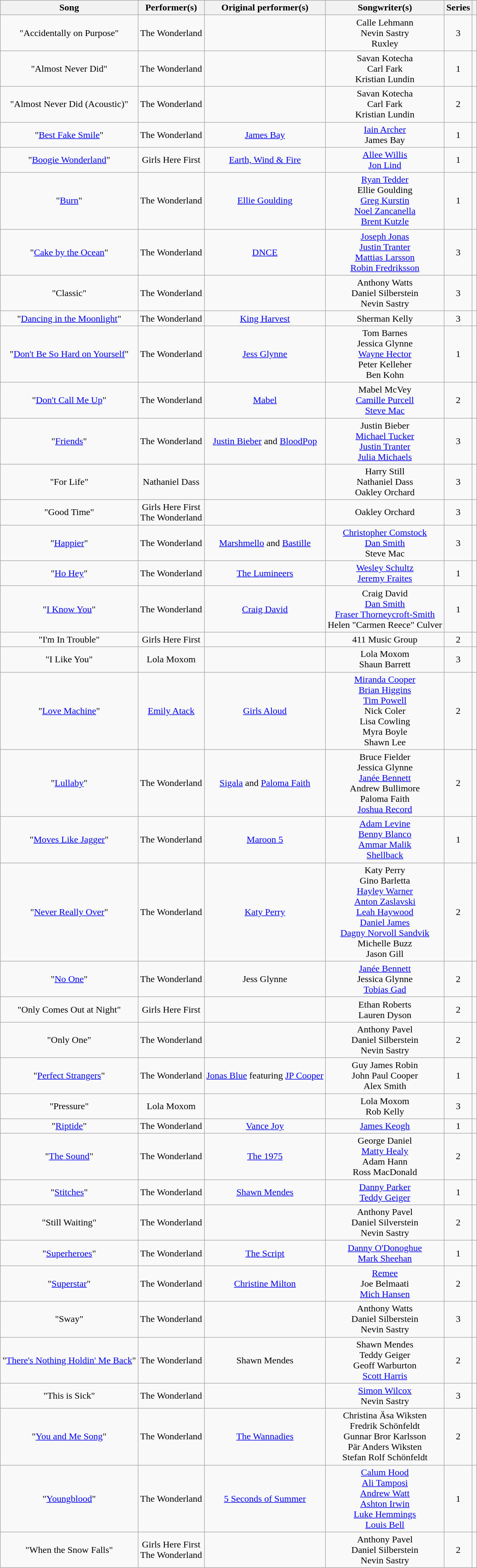<table class="wikitable sortable plainrowheaders" style="text-align:center;">
<tr>
<th scope="col">Song</th>
<th scope="col">Performer(s)</th>
<th scope="col">Original performer(s)</th>
<th scope="col">Songwriter(s)</th>
<th scope="col">Series</th>
<th scope="col" class="unsortable"></th>
</tr>
<tr>
<td>"Accidentally on Purpose" </td>
<td>The Wonderland</td>
<td></td>
<td>Calle Lehmann <br> Nevin Sastry <br> Ruxley</td>
<td>3</td>
<td></td>
</tr>
<tr>
<td>"Almost Never Did"</td>
<td>The Wonderland</td>
<td></td>
<td>Savan Kotecha <br> Carl Fark <br> Kristian Lundin</td>
<td>1</td>
<td></td>
</tr>
<tr>
<td>"Almost Never Did (Acoustic)"</td>
<td>The Wonderland</td>
<td></td>
<td>Savan Kotecha <br> Carl Fark <br> Kristian Lundin</td>
<td>2</td>
<td></td>
</tr>
<tr>
<td>"<a href='#'>Best Fake Smile</a>" </td>
<td>The Wonderland</td>
<td><a href='#'>James Bay</a></td>
<td><a href='#'>Iain Archer</a> <br> James Bay</td>
<td>1</td>
<td></td>
</tr>
<tr>
<td>"<a href='#'>Boogie Wonderland</a>"</td>
<td>Girls Here First</td>
<td><a href='#'>Earth, Wind & Fire</a></td>
<td><a href='#'>Allee Willis</a> <br> <a href='#'>Jon Lind</a></td>
<td>1</td>
<td></td>
</tr>
<tr>
<td>"<a href='#'>Burn</a>"</td>
<td>The Wonderland</td>
<td><a href='#'>Ellie Goulding</a></td>
<td><a href='#'>Ryan Tedder</a> <br> Ellie Goulding <br> <a href='#'>Greg Kurstin</a> <br> <a href='#'>Noel Zancanella</a> <br> <a href='#'>Brent Kutzle</a></td>
<td>1</td>
<td></td>
</tr>
<tr>
<td>"<a href='#'>Cake by the Ocean</a>" </td>
<td>The Wonderland</td>
<td><a href='#'>DNCE</a></td>
<td><a href='#'>Joseph Jonas</a> <br> <a href='#'>Justin Tranter</a> <br> <a href='#'>Mattias Larsson</a> <br> <a href='#'>Robin Fredriksson</a></td>
<td>3</td>
<td></td>
</tr>
<tr>
<td>"Classic"</td>
<td>The Wonderland</td>
<td></td>
<td>Anthony Watts <br> Daniel Silberstein <br> Nevin Sastry</td>
<td>3</td>
<td></td>
</tr>
<tr>
<td>"<a href='#'>Dancing in the Moonlight</a>" </td>
<td>The Wonderland</td>
<td><a href='#'>King Harvest</a></td>
<td>Sherman Kelly</td>
<td>3</td>
<td></td>
</tr>
<tr>
<td>"<a href='#'>Don't Be So Hard on Yourself</a>"</td>
<td>The Wonderland</td>
<td><a href='#'>Jess Glynne</a></td>
<td>Tom Barnes <br> Jessica Glynne <br> <a href='#'>Wayne Hector</a> <br> Peter Kelleher <br> Ben Kohn</td>
<td>1</td>
<td></td>
</tr>
<tr>
<td>"<a href='#'>Don't Call Me Up</a>"</td>
<td>The Wonderland</td>
<td><a href='#'>Mabel</a></td>
<td>Mabel McVey <br> <a href='#'>Camille Purcell</a> <br> <a href='#'>Steve Mac</a></td>
<td>2</td>
<td></td>
</tr>
<tr>
<td>"<a href='#'>Friends</a>" </td>
<td>The Wonderland</td>
<td><a href='#'>Justin Bieber</a> and <a href='#'>BloodPop</a></td>
<td>Justin Bieber <br> <a href='#'>Michael Tucker</a> <br> <a href='#'>Justin Tranter</a> <br> <a href='#'>Julia Michaels</a></td>
<td>3</td>
<td></td>
</tr>
<tr>
<td>"For Life"</td>
<td>Nathaniel Dass</td>
<td></td>
<td>Harry Still <br> Nathaniel Dass <br> Oakley Orchard</td>
<td>3</td>
<td></td>
</tr>
<tr>
<td>"Good Time" </td>
<td>Girls Here First <br> The Wonderland</td>
<td></td>
<td>Oakley Orchard</td>
<td>3</td>
<td></td>
</tr>
<tr>
<td>"<a href='#'>Happier</a>" </td>
<td>The Wonderland</td>
<td><a href='#'>Marshmello</a> and <a href='#'>Bastille</a></td>
<td><a href='#'>Christopher Comstock</a> <br> <a href='#'>Dan Smith</a> <br> Steve Mac</td>
<td>3</td>
<td></td>
</tr>
<tr>
<td>"<a href='#'>Ho Hey</a>"</td>
<td>The Wonderland</td>
<td><a href='#'>The Lumineers</a></td>
<td><a href='#'>Wesley Schultz</a> <br> <a href='#'>Jeremy Fraites</a></td>
<td>1</td>
<td></td>
</tr>
<tr>
<td>"<a href='#'>I Know You</a>" </td>
<td>The Wonderland</td>
<td><a href='#'>Craig David</a></td>
<td>Craig David <br> <a href='#'>Dan Smith</a> <br> <a href='#'>Fraser Thorneycroft-Smith</a> <br> Helen "Carmen Reece" Culver</td>
<td>1</td>
<td></td>
</tr>
<tr>
<td>"I'm In Trouble"</td>
<td>Girls Here First</td>
<td></td>
<td>411 Music Group</td>
<td>2</td>
<td></td>
</tr>
<tr>
<td>"I Like You"</td>
<td>Lola Moxom</td>
<td></td>
<td>Lola Moxom <br> Shaun Barrett</td>
<td>3</td>
<td></td>
</tr>
<tr>
<td>"<a href='#'>Love Machine</a>" </td>
<td><a href='#'>Emily Atack</a></td>
<td><a href='#'>Girls Aloud</a></td>
<td><a href='#'>Miranda Cooper</a> <br> <a href='#'>Brian Higgins</a> <br> <a href='#'>Tim Powell</a> <br> Nick Coler <br> Lisa Cowling <br> Myra Boyle <br> Shawn Lee</td>
<td>2</td>
<td></td>
</tr>
<tr>
<td>"<a href='#'>Lullaby</a>"</td>
<td>The Wonderland</td>
<td><a href='#'>Sigala</a> and <a href='#'>Paloma Faith</a></td>
<td>Bruce Fielder <br> Jessica Glynne <br> <a href='#'>Janée Bennett</a> <br> Andrew Bullimore <br> Paloma Faith <br> <a href='#'>Joshua Record</a></td>
<td>2</td>
<td></td>
</tr>
<tr>
<td>"<a href='#'>Moves Like Jagger</a>" </td>
<td>The Wonderland</td>
<td><a href='#'>Maroon 5</a></td>
<td><a href='#'>Adam Levine</a> <br> <a href='#'>Benny Blanco</a> <br> <a href='#'>Ammar Malik</a> <br> <a href='#'>Shellback</a></td>
<td>1</td>
<td></td>
</tr>
<tr>
<td>"<a href='#'>Never Really Over</a>" </td>
<td>The Wonderland</td>
<td><a href='#'>Katy Perry</a></td>
<td>Katy Perry <br> Gino Barletta <br> <a href='#'>Hayley Warner</a> <br> <a href='#'>Anton Zaslavski</a> <br> <a href='#'>Leah Haywood</a> <br> <a href='#'>Daniel James</a> <br> <a href='#'>Dagny Norvoll Sandvik</a> <br> Michelle Buzz <br> Jason Gill</td>
<td>2</td>
<td></td>
</tr>
<tr>
<td>"<a href='#'>No One</a>"</td>
<td>The Wonderland</td>
<td>Jess Glynne</td>
<td><a href='#'>Janée Bennett</a> <br> Jessica Glynne <br> <a href='#'>Tobias Gad</a></td>
<td>2</td>
<td></td>
</tr>
<tr>
<td>"Only Comes Out at Night" </td>
<td>Girls Here First</td>
<td></td>
<td>Ethan Roberts <br> Lauren Dyson</td>
<td>2</td>
<td></td>
</tr>
<tr>
<td>"Only One"</td>
<td>The Wonderland</td>
<td></td>
<td>Anthony Pavel <br> Daniel Silberstein <br> Nevin Sastry</td>
<td>2</td>
<td></td>
</tr>
<tr>
<td>"<a href='#'>Perfect Strangers</a>" </td>
<td>The Wonderland</td>
<td><a href='#'>Jonas Blue</a> featuring <a href='#'>JP Cooper</a></td>
<td>Guy James Robin <br> John Paul Cooper <br> Alex Smith</td>
<td>1</td>
<td></td>
</tr>
<tr>
<td>"Pressure"</td>
<td>Lola Moxom</td>
<td></td>
<td>Lola Moxom <br> Rob Kelly</td>
<td>3</td>
<td></td>
</tr>
<tr>
<td>"<a href='#'>Riptide</a>" </td>
<td>The Wonderland</td>
<td><a href='#'>Vance Joy</a></td>
<td><a href='#'>James Keogh</a></td>
<td>1</td>
<td></td>
</tr>
<tr>
<td>"<a href='#'>The Sound</a>" </td>
<td>The Wonderland</td>
<td><a href='#'>The 1975</a></td>
<td>George Daniel <br> <a href='#'>Matty Healy</a> <br> Adam Hann <br> Ross MacDonald</td>
<td>2</td>
<td></td>
</tr>
<tr>
<td>"<a href='#'>Stitches</a>"</td>
<td>The Wonderland</td>
<td><a href='#'>Shawn Mendes</a></td>
<td><a href='#'>Danny Parker</a> <br> <a href='#'>Teddy Geiger</a></td>
<td>1</td>
<td></td>
</tr>
<tr>
<td>"Still Waiting"</td>
<td>The Wonderland</td>
<td></td>
<td>Anthony Pavel <br> Daniel Silverstein <br> Nevin Sastry</td>
<td>2</td>
<td></td>
</tr>
<tr>
<td>"<a href='#'>Superheroes</a>"</td>
<td>The Wonderland</td>
<td><a href='#'>The Script</a></td>
<td><a href='#'>Danny O'Donoghue</a> <br> <a href='#'>Mark Sheehan</a></td>
<td>1</td>
<td></td>
</tr>
<tr>
<td>"<a href='#'>Superstar</a>"</td>
<td>The Wonderland</td>
<td><a href='#'>Christine Milton</a></td>
<td><a href='#'>Remee</a> <br> Joe Belmaati <br> <a href='#'>Mich Hansen</a></td>
<td>2</td>
<td></td>
</tr>
<tr>
<td>"Sway"</td>
<td>The Wonderland</td>
<td></td>
<td>Anthony Watts <br> Daniel Silberstein <br> Nevin Sastry</td>
<td>3</td>
<td></td>
</tr>
<tr>
<td>"<a href='#'>There's Nothing Holdin' Me Back</a>" </td>
<td>The Wonderland</td>
<td>Shawn Mendes</td>
<td>Shawn Mendes <br> Teddy Geiger <br> Geoff Warburton <br> <a href='#'>Scott Harris</a></td>
<td>2</td>
<td></td>
</tr>
<tr>
<td>"This is Sick"</td>
<td>The Wonderland</td>
<td></td>
<td><a href='#'>Simon Wilcox</a> <br> Nevin Sastry</td>
<td>3</td>
<td></td>
</tr>
<tr>
<td>"<a href='#'>You and Me Song</a>" </td>
<td>The Wonderland</td>
<td><a href='#'>The Wannadies</a></td>
<td>Christina Äsa Wiksten <br> Fredrik Schönfeldt <br> Gunnar Bror Karlsson <br> Pär Anders Wiksten <br> Stefan Rolf Schönfeldt</td>
<td>2</td>
<td></td>
</tr>
<tr>
<td>"<a href='#'>Youngblood</a>"</td>
<td>The Wonderland</td>
<td><a href='#'>5 Seconds of Summer</a></td>
<td><a href='#'>Calum Hood</a> <br> <a href='#'>Ali Tamposi</a> <br> <a href='#'>Andrew Watt</a> <br> <a href='#'>Ashton Irwin</a> <br> <a href='#'>Luke Hemmings</a> <br> <a href='#'>Louis Bell</a></td>
<td>1</td>
<td></td>
</tr>
<tr>
<td>"When the Snow Falls" </td>
<td>Girls Here First <br> The Wonderland</td>
<td></td>
<td>Anthony Pavel <br> Daniel Silberstein <br> Nevin Sastry</td>
<td>2</td>
<td></td>
</tr>
</table>
